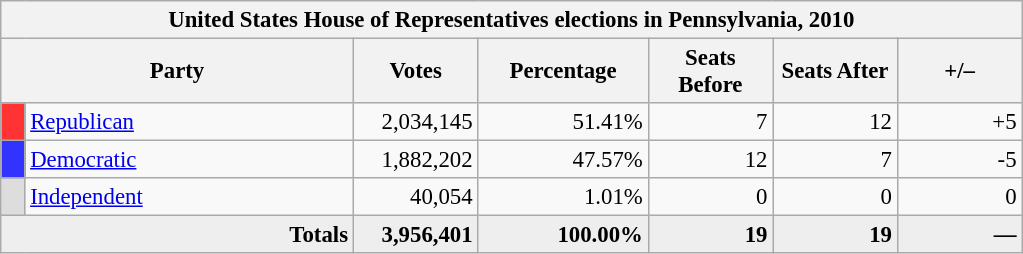<table class="wikitable" style="font-size: 95%;">
<tr>
<th colspan="7">United States House of Representatives elections in Pennsylvania, 2010</th>
</tr>
<tr>
<th colspan=2 style="width: 15em">Party</th>
<th style="width: 5em">Votes</th>
<th style="width: 7em">Percentage</th>
<th style="width: 5em">Seats Before</th>
<th style="width: 5em">Seats After</th>
<th style="width: 5em">+/–</th>
</tr>
<tr>
<th style="background-color:#FF3333; width: 3px"></th>
<td style="width: 130px"><a href='#'>Republican</a></td>
<td align="right">2,034,145</td>
<td align="right">51.41%</td>
<td align="right">7</td>
<td align="right">12</td>
<td align="right">+5</td>
</tr>
<tr>
<th style="background-color:#3333FF; width: 3px"></th>
<td style="width: 130px"><a href='#'>Democratic</a></td>
<td align="right">1,882,202</td>
<td align="right">47.57%</td>
<td align="right">12</td>
<td align="right">7</td>
<td align="right">-5</td>
</tr>
<tr>
<th style="background-color:#DDDDDD; width: 3px"></th>
<td style="width: 130px"><a href='#'>Independent</a></td>
<td align="right">40,054</td>
<td align="right">1.01%</td>
<td align="right">0</td>
<td align="right">0</td>
<td align="right">0</td>
</tr>
<tr bgcolor="#EEEEEE">
<td colspan="2" align="right"><strong>Totals</strong></td>
<td align="right"><strong>3,956,401</strong></td>
<td align="right"><strong>100.00%</strong></td>
<td align="right"><strong>19</strong></td>
<td align="right"><strong>19</strong></td>
<td align="right"><strong>—</strong></td>
</tr>
</table>
